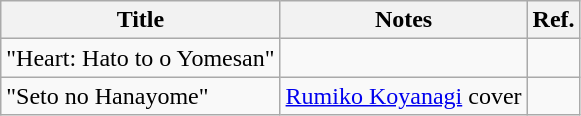<table class="wikitable">
<tr>
<th>Title</th>
<th>Notes</th>
<th>Ref.</th>
</tr>
<tr>
<td>"Heart: Hato to o Yomesan"</td>
<td></td>
<td></td>
</tr>
<tr>
<td>"Seto no Hanayome"</td>
<td><a href='#'>Rumiko Koyanagi</a> cover</td>
<td></td>
</tr>
</table>
